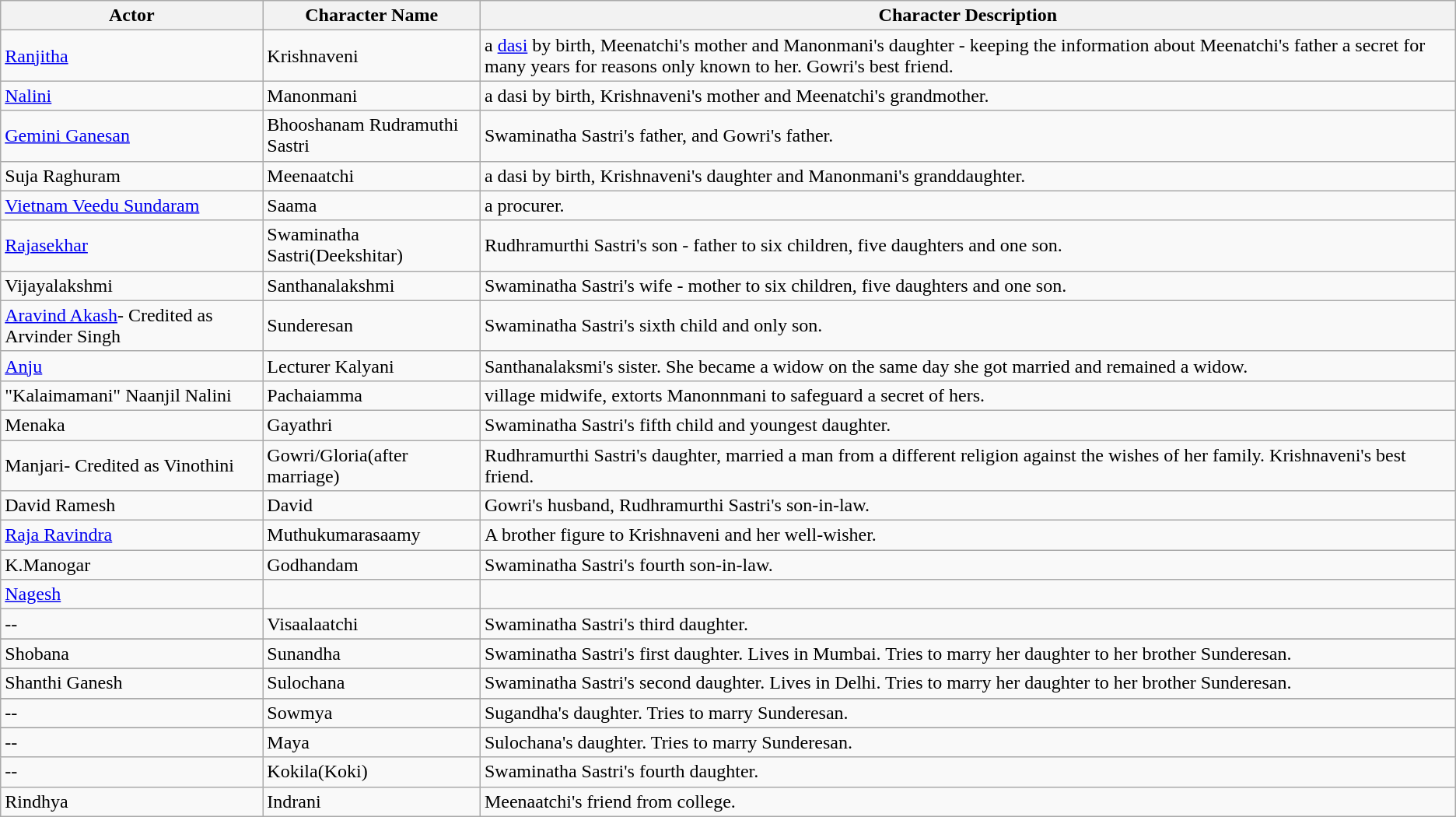<table class="wikitable">
<tr>
<th>Actor</th>
<th>Character Name</th>
<th>Character Description</th>
</tr>
<tr>
<td><a href='#'>Ranjitha</a></td>
<td>Krishnaveni</td>
<td>a <a href='#'>dasi</a> by birth, Meenatchi's mother and Manonmani's daughter - keeping the information about Meenatchi's father a secret for many years for reasons only known to her. Gowri's best friend.</td>
</tr>
<tr>
<td><a href='#'>Nalini</a></td>
<td>Manonmani</td>
<td>a dasi by birth, Krishnaveni's mother and Meenatchi's grandmother.</td>
</tr>
<tr>
<td><a href='#'>Gemini Ganesan</a></td>
<td>Bhooshanam Rudramuthi Sastri</td>
<td>Swaminatha Sastri's father, and Gowri's father.</td>
</tr>
<tr>
<td>Suja Raghuram</td>
<td>Meenaatchi</td>
<td>a dasi by birth, Krishnaveni's daughter and Manonmani's granddaughter.</td>
</tr>
<tr>
<td><a href='#'>Vietnam Veedu Sundaram</a></td>
<td>Saama</td>
<td>a procurer.</td>
</tr>
<tr>
<td><a href='#'>Rajasekhar</a></td>
<td>Swaminatha Sastri(Deekshitar)</td>
<td>Rudhramurthi Sastri's son - father to six children, five daughters and one son.</td>
</tr>
<tr>
<td>Vijayalakshmi</td>
<td>Santhanalakshmi</td>
<td>Swaminatha Sastri's wife - mother to six children, five daughters and one son.</td>
</tr>
<tr>
<td><a href='#'>Aravind Akash</a>- Credited as Arvinder Singh</td>
<td>Sunderesan</td>
<td>Swaminatha Sastri's sixth child and only son.</td>
</tr>
<tr>
<td><a href='#'>Anju</a></td>
<td>Lecturer Kalyani</td>
<td>Santhanalaksmi's sister. She became a widow on the same day she got married and remained a widow.</td>
</tr>
<tr>
<td>"Kalaimamani" Naanjil Nalini</td>
<td>Pachaiamma</td>
<td>village midwife, extorts Manonnmani to safeguard a secret of hers.</td>
</tr>
<tr>
<td>Menaka</td>
<td>Gayathri</td>
<td>Swaminatha Sastri's fifth child and youngest daughter.</td>
</tr>
<tr>
<td>Manjari- Credited as Vinothini</td>
<td>Gowri/Gloria(after marriage)</td>
<td>Rudhramurthi Sastri's daughter, married a man from a different religion against the wishes of her family. Krishnaveni's best friend.</td>
</tr>
<tr>
<td>David Ramesh</td>
<td>David</td>
<td>Gowri's husband, Rudhramurthi Sastri's son-in-law.</td>
</tr>
<tr>
<td><a href='#'>Raja Ravindra</a></td>
<td>Muthukumarasaamy</td>
<td>A brother figure to Krishnaveni and her well-wisher.</td>
</tr>
<tr>
<td>K.Manogar</td>
<td>Godhandam</td>
<td>Swaminatha Sastri's fourth son-in-law.</td>
</tr>
<tr>
<td><a href='#'>Nagesh</a></td>
<td></td>
<td></td>
</tr>
<tr>
<td>--</td>
<td>Visaalaatchi</td>
<td>Swaminatha Sastri's third daughter.</td>
</tr>
<tr>
</tr>
<tr>
<td>Shobana</td>
<td>Sunandha</td>
<td>Swaminatha Sastri's first daughter. Lives in Mumbai. Tries to marry her daughter to her brother Sunderesan.</td>
</tr>
<tr>
</tr>
<tr>
<td>Shanthi Ganesh</td>
<td>Sulochana</td>
<td>Swaminatha Sastri's second daughter. Lives in Delhi. Tries to marry her daughter to her brother Sunderesan.</td>
</tr>
<tr>
</tr>
<tr>
<td>--</td>
<td>Sowmya</td>
<td>Sugandha's daughter. Tries to marry Sunderesan.</td>
</tr>
<tr>
</tr>
<tr>
<td>--</td>
<td>Maya</td>
<td>Sulochana's daughter. Tries to marry Sunderesan.</td>
</tr>
<tr>
<td>--</td>
<td>Kokila(Koki)</td>
<td>Swaminatha Sastri's fourth daughter.</td>
</tr>
<tr>
<td>Rindhya</td>
<td>Indrani</td>
<td>Meenaatchi's friend from college.</td>
</tr>
</table>
